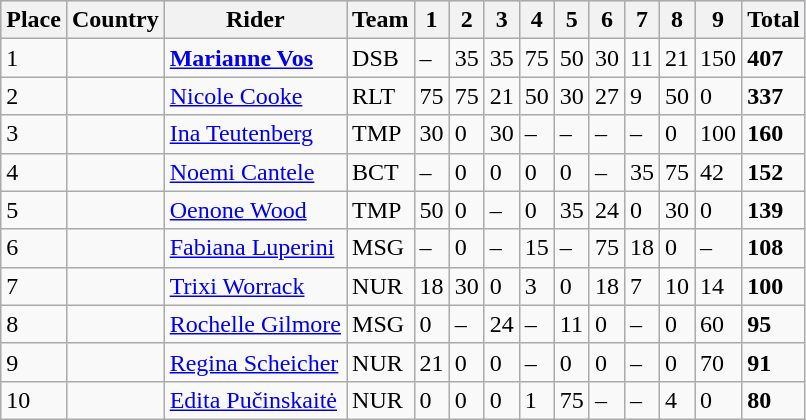<table class="wikitable">
<tr style="background:#ccccff;">
<th align=center>Place</th>
<th>Country</th>
<th>Rider</th>
<th>Team</th>
<th>1</th>
<th>2</th>
<th>3</th>
<th>4</th>
<th>5</th>
<th>6</th>
<th>7</th>
<th>8</th>
<th>9</th>
<th>Total</th>
</tr>
<tr>
<td>1</td>
<td></td>
<td><strong><a href='#'>Marianne Vos</a></strong></td>
<td>DSB</td>
<td>–</td>
<td>35</td>
<td>35</td>
<td>75</td>
<td>50</td>
<td>30</td>
<td>11</td>
<td>21</td>
<td>150</td>
<td><strong>407</strong></td>
</tr>
<tr>
<td>2</td>
<td></td>
<td><a href='#'>Nicole Cooke</a></td>
<td>RLT</td>
<td>75</td>
<td>75</td>
<td>21</td>
<td>50</td>
<td>30</td>
<td>27</td>
<td>9</td>
<td>50</td>
<td>0</td>
<td><strong>337</strong></td>
</tr>
<tr>
<td>3</td>
<td></td>
<td><a href='#'>Ina Teutenberg</a></td>
<td>TMP</td>
<td>30</td>
<td>0</td>
<td>30</td>
<td>–</td>
<td>–</td>
<td>–</td>
<td>–</td>
<td>0</td>
<td>100</td>
<td><strong>160</strong></td>
</tr>
<tr>
<td>4</td>
<td></td>
<td><a href='#'>Noemi Cantele</a></td>
<td>BCT</td>
<td>–</td>
<td>0</td>
<td>0</td>
<td>0</td>
<td>0</td>
<td>–</td>
<td>35</td>
<td>75</td>
<td>42</td>
<td><strong>152</strong></td>
</tr>
<tr>
<td>5</td>
<td></td>
<td><a href='#'>Oenone Wood</a></td>
<td>TMP</td>
<td>50</td>
<td>0</td>
<td>–</td>
<td>0</td>
<td>35</td>
<td>24</td>
<td>0</td>
<td>30</td>
<td>0</td>
<td><strong>139</strong></td>
</tr>
<tr>
<td>6</td>
<td></td>
<td><a href='#'>Fabiana Luperini</a></td>
<td>MSG</td>
<td>–</td>
<td>0</td>
<td>–</td>
<td>15</td>
<td>–</td>
<td>75</td>
<td>18</td>
<td>0</td>
<td>–</td>
<td><strong>108</strong></td>
</tr>
<tr>
<td>7</td>
<td></td>
<td><a href='#'>Trixi Worrack</a></td>
<td>NUR</td>
<td>18</td>
<td>30</td>
<td>0</td>
<td>3</td>
<td>0</td>
<td>18</td>
<td>7</td>
<td>10</td>
<td>14</td>
<td><strong>100</strong></td>
</tr>
<tr>
<td>8</td>
<td></td>
<td><a href='#'>Rochelle Gilmore</a></td>
<td>MSG</td>
<td>0</td>
<td>–</td>
<td>24</td>
<td>–</td>
<td>11</td>
<td>0</td>
<td>–</td>
<td>0</td>
<td>60</td>
<td><strong>95</strong></td>
</tr>
<tr>
<td>9</td>
<td></td>
<td><a href='#'>Regina Scheicher</a></td>
<td>NUR</td>
<td>21</td>
<td>0</td>
<td>0</td>
<td>–</td>
<td>0</td>
<td>0</td>
<td>–</td>
<td>0</td>
<td>70</td>
<td><strong>91</strong></td>
</tr>
<tr>
<td>10</td>
<td></td>
<td><a href='#'>Edita Pučinskaitė</a></td>
<td>NUR</td>
<td>0</td>
<td>0</td>
<td>0</td>
<td>1</td>
<td>75</td>
<td>–</td>
<td>–</td>
<td>4</td>
<td>0</td>
<td><strong>80</strong></td>
</tr>
</table>
